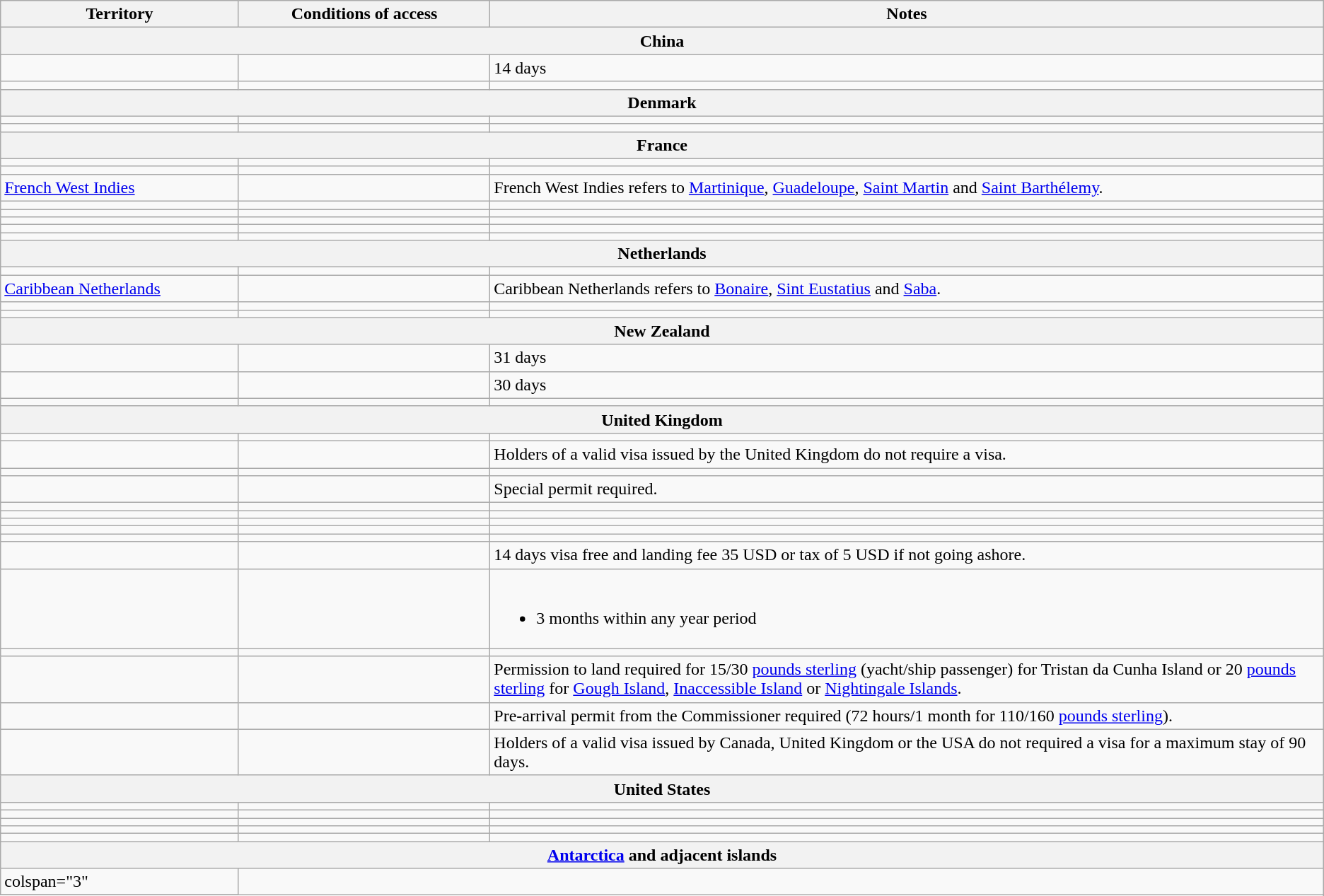<table class="wikitable" style="text-align: left; table-layout: fixed;">
<tr>
<th width="18%">Territory</th>
<th width="19%">Conditions of access</th>
<th>Notes</th>
</tr>
<tr>
<th colspan="3">China</th>
</tr>
<tr>
<td></td>
<td></td>
<td>14 days</td>
</tr>
<tr>
<td></td>
<td></td>
<td></td>
</tr>
<tr>
<th colspan="3">Denmark</th>
</tr>
<tr>
<td></td>
<td></td>
<td></td>
</tr>
<tr>
<td></td>
<td></td>
<td></td>
</tr>
<tr>
<th colspan="3">France</th>
</tr>
<tr>
<td></td>
<td></td>
<td></td>
</tr>
<tr>
<td></td>
<td></td>
<td></td>
</tr>
<tr>
<td> <a href='#'>French West Indies</a></td>
<td></td>
<td>French West Indies refers to <a href='#'>Martinique</a>, <a href='#'>Guadeloupe</a>, <a href='#'>Saint Martin</a> and <a href='#'>Saint Barthélemy</a>.</td>
</tr>
<tr>
<td></td>
<td></td>
<td></td>
</tr>
<tr>
<td></td>
<td></td>
<td></td>
</tr>
<tr>
<td></td>
<td></td>
<td></td>
</tr>
<tr>
<td></td>
<td></td>
<td></td>
</tr>
<tr>
<td></td>
<td></td>
<td></td>
</tr>
<tr>
<th colspan="3">Netherlands</th>
</tr>
<tr>
<td></td>
<td></td>
<td></td>
</tr>
<tr>
<td> <a href='#'>Caribbean Netherlands</a></td>
<td></td>
<td>Caribbean Netherlands refers to <a href='#'>Bonaire</a>, <a href='#'>Sint Eustatius</a> and <a href='#'>Saba</a>.</td>
</tr>
<tr>
<td></td>
<td></td>
<td></td>
</tr>
<tr>
<td></td>
<td></td>
<td></td>
</tr>
<tr>
<th colspan="3">New Zealand</th>
</tr>
<tr>
<td></td>
<td></td>
<td>31 days</td>
</tr>
<tr>
<td></td>
<td></td>
<td>30 days</td>
</tr>
<tr>
<td></td>
<td></td>
<td></td>
</tr>
<tr>
<th colspan="3">United Kingdom</th>
</tr>
<tr>
<td></td>
<td></td>
<td></td>
</tr>
<tr>
<td></td>
<td></td>
<td>Holders of a valid visa issued by the United Kingdom do not require a visa.</td>
</tr>
<tr>
<td></td>
<td></td>
<td></td>
</tr>
<tr>
<td></td>
<td></td>
<td>Special permit required.</td>
</tr>
<tr>
<td></td>
<td></td>
<td></td>
</tr>
<tr>
<td></td>
<td></td>
<td></td>
</tr>
<tr>
<td></td>
<td></td>
<td></td>
</tr>
<tr>
<td></td>
<td></td>
<td></td>
</tr>
<tr>
<td></td>
<td></td>
<td></td>
</tr>
<tr>
<td></td>
<td></td>
<td>14 days visa free and landing fee 35 USD or tax of 5 USD if not going ashore.</td>
</tr>
<tr>
<td></td>
<td></td>
<td><br><ul><li>3 months within any year period</li></ul></td>
</tr>
<tr>
<td></td>
<td></td>
<td></td>
</tr>
<tr>
<td></td>
<td></td>
<td>Permission to land required for 15/30 <a href='#'>pounds sterling</a> (yacht/ship passenger) for Tristan da Cunha Island or 20 <a href='#'>pounds sterling</a> for <a href='#'>Gough Island</a>, <a href='#'>Inaccessible Island</a> or <a href='#'>Nightingale Islands</a>.</td>
</tr>
<tr>
<td></td>
<td></td>
<td>Pre-arrival permit from the Commissioner required (72 hours/1 month for 110/160 <a href='#'>pounds sterling</a>).</td>
</tr>
<tr>
<td></td>
<td></td>
<td>Holders of a valid visa issued by Canada, United Kingdom or the USA do not required a visa for a maximum stay of 90 days.</td>
</tr>
<tr>
<th colspan="3">United States</th>
</tr>
<tr>
<td></td>
<td></td>
<td></td>
</tr>
<tr>
<td></td>
<td></td>
<td></td>
</tr>
<tr>
<td></td>
<td></td>
<td></td>
</tr>
<tr>
<td></td>
<td></td>
<td></td>
</tr>
<tr>
<td></td>
<td></td>
<td></td>
</tr>
<tr>
<th colspan="3"><a href='#'>Antarctica</a> and adjacent islands</th>
</tr>
<tr>
<td>colspan="3" </td>
</tr>
<tr>
</tr>
</table>
